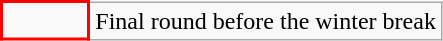<table class="wikitable">
<tr>
<td width="50px" style="border: 2px solid red;" align="center"></td>
<td>Final round before the winter break</td>
</tr>
</table>
